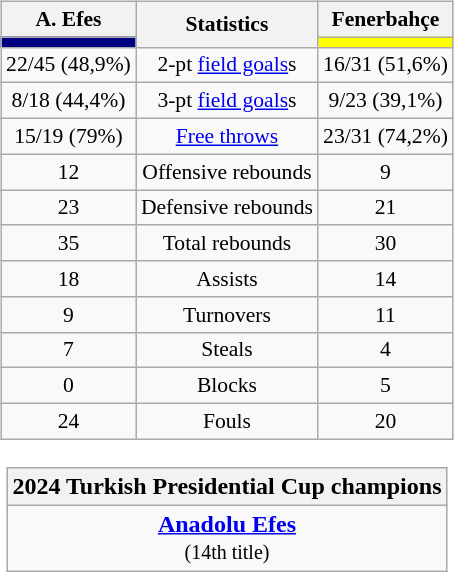<table style="width:100%;">
<tr>
<td valign=top align=right width=33%><br>













</td>
<td style="vertical-align:top; align:center; width:33%;"><br><table style="width:100%;">
<tr>
<td style="width=50%;"></td>
<td></td>
<td style="width=50%;"></td>
</tr>
</table>
<br><table class="wikitable" style="font-size:90%; text-align:center; margin:auto;" align=center>
<tr>
<th>A. Efes</th>
<th rowspan=2>Statistics</th>
<th>Fenerbahçe</th>
</tr>
<tr>
<td style="background:navy;"></td>
<td style="background:yellow;"></td>
</tr>
<tr>
<td>22/45 (48,9%)</td>
<td>2-pt <a href='#'>field goals</a>s</td>
<td>16/31 (51,6%)</td>
</tr>
<tr>
<td>8/18 (44,4%)</td>
<td>3-pt <a href='#'>field goals</a>s</td>
<td>9/23 (39,1%)</td>
</tr>
<tr>
<td>15/19 (79%)</td>
<td><a href='#'>Free throws</a></td>
<td>23/31 (74,2%)</td>
</tr>
<tr>
<td>12</td>
<td>Offensive rebounds</td>
<td>9</td>
</tr>
<tr>
<td>23</td>
<td>Defensive rebounds</td>
<td>21</td>
</tr>
<tr>
<td>35</td>
<td>Total rebounds</td>
<td>30</td>
</tr>
<tr>
<td>18</td>
<td>Assists</td>
<td>14</td>
</tr>
<tr>
<td>9</td>
<td>Turnovers</td>
<td>11</td>
</tr>
<tr>
<td>7</td>
<td>Steals</td>
<td>4</td>
</tr>
<tr>
<td>0</td>
<td>Blocks</td>
<td>5</td>
</tr>
<tr>
<td>24</td>
<td>Fouls</td>
<td>20</td>
</tr>
</table>
<br><table class=wikitable style="text-align:center; margin:auto">
<tr>
<th>2024 Turkish Presidential Cup champions</th>
</tr>
<tr>
<td><strong><a href='#'>Anadolu Efes</a></strong><br><small>(14th title)</small></td>
</tr>
</table>
</td>
<td style="vertical-align:top; align:left; width:33%;"><br>













</td>
</tr>
</table>
